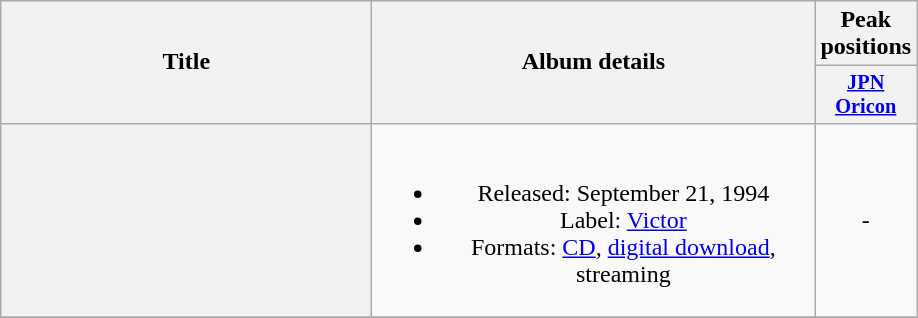<table class="wikitable plainrowheaders" style="text-align:center;">
<tr>
<th style="width:15em;" rowspan="2">Title</th>
<th style="width:18em;" rowspan="2">Album details</th>
<th colspan="1">Peak positions</th>
</tr>
<tr>
<th style="width:3em;font-size:85%"><a href='#'>JPN<br>Oricon</a><br></th>
</tr>
<tr>
<th scope="row"></th>
<td><br><ul><li>Released: September 21, 1994</li><li>Label: <a href='#'>Victor</a></li><li>Formats: <a href='#'>CD</a>, <a href='#'>digital download</a>, streaming</li></ul></td>
<td>-</td>
</tr>
<tr>
</tr>
</table>
